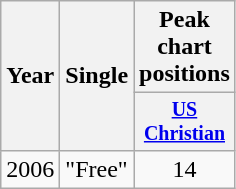<table class="wikitable" style="text-align:center;">
<tr>
<th rowspan="2">Year</th>
<th rowspan="2">Single</th>
<th colspan="1">Peak chart positions</th>
</tr>
<tr style="font-size:smaller;">
<th width="45"><a href='#'>US Christian</a><br></th>
</tr>
<tr>
<td>2006</td>
<td align="left">"Free"</td>
<td>14</td>
</tr>
</table>
